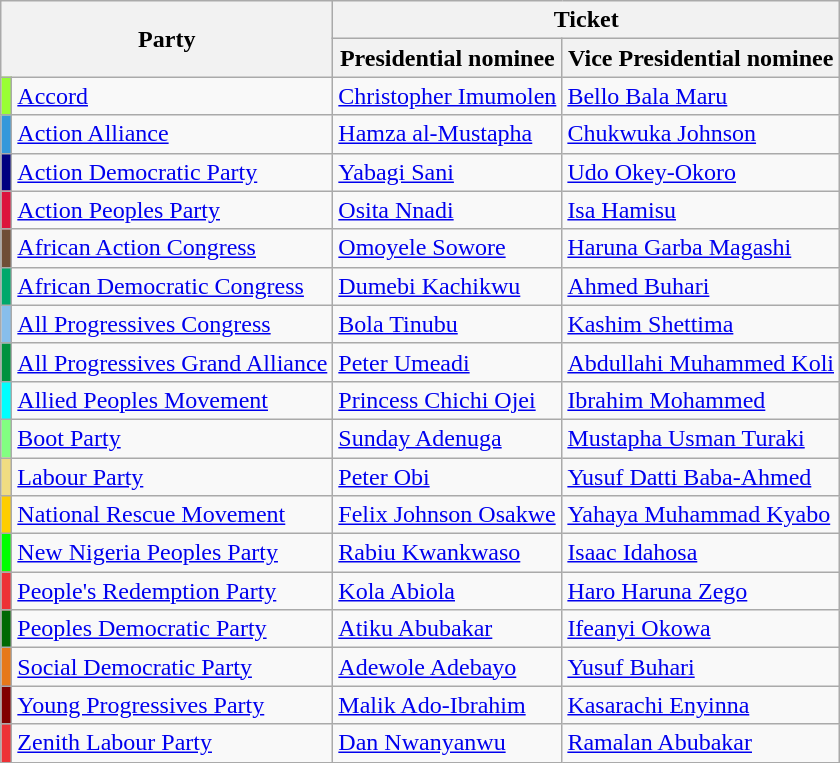<table class="wikitable sortable">
<tr>
<th colspan="2" rowspan="2">Party</th>
<th colspan="2">Ticket</th>
</tr>
<tr>
<th>Presidential nominee</th>
<th>Vice Presidential nominee</th>
</tr>
<tr>
<td style="background-color:#99FF33"></td>
<td><a href='#'>Accord</a></td>
<td><a href='#'>Christopher Imumolen</a></td>
<td><a href='#'>Bello Bala Maru</a></td>
</tr>
<tr>
<td style="background-color:#3498DB"></td>
<td><a href='#'>Action Alliance</a></td>
<td><a href='#'>Hamza al-Mustapha</a></td>
<td><a href='#'>Chukwuka Johnson</a></td>
</tr>
<tr>
<td style="background-color:#000080"></td>
<td><a href='#'>Action Democratic Party</a></td>
<td><a href='#'>Yabagi Sani</a></td>
<td><a href='#'>Udo Okey-Okoro</a></td>
</tr>
<tr>
<td style="background-color:#DC143C"></td>
<td><a href='#'>Action Peoples Party</a></td>
<td><a href='#'>Osita Nnadi</a></td>
<td><a href='#'>Isa Hamisu</a></td>
</tr>
<tr>
<td style="background-color:#6F4E37"></td>
<td><a href='#'>African Action Congress</a></td>
<td><a href='#'>Omoyele Sowore</a></td>
<td><a href='#'>Haruna Garba Magashi</a></td>
</tr>
<tr>
<td style="background-color:#00A86B"></td>
<td><a href='#'>African Democratic Congress</a></td>
<td><a href='#'>Dumebi Kachikwu</a></td>
<td><a href='#'>Ahmed Buhari</a></td>
</tr>
<tr>
<td style="background-color:#87BEEB"></td>
<td><a href='#'>All Progressives Congress</a></td>
<td><a href='#'>Bola Tinubu</a></td>
<td><a href='#'>Kashim Shettima</a></td>
</tr>
<tr>
<td style="background-color:#00923F"></td>
<td><a href='#'>All Progressives Grand Alliance</a></td>
<td><a href='#'>Peter Umeadi</a></td>
<td><a href='#'>Abdullahi Muhammed Koli</a></td>
</tr>
<tr>
<td style="background-color:#00FFFF"></td>
<td><a href='#'>Allied Peoples Movement</a></td>
<td><a href='#'>Princess Chichi Ojei</a></td>
<td><a href='#'>Ibrahim Mohammed</a></td>
</tr>
<tr>
<td style="background-color:#82ff81"></td>
<td><a href='#'>Boot Party</a></td>
<td><a href='#'>Sunday Adenuga</a></td>
<td><a href='#'>Mustapha Usman Turaki</a></td>
</tr>
<tr>
<td style="background-color:#F0DC82"></td>
<td><a href='#'>Labour Party</a></td>
<td><a href='#'>Peter Obi</a></td>
<td><a href='#'>Yusuf Datti Baba-Ahmed</a></td>
</tr>
<tr>
<td style="background-color:#fecd00"></td>
<td><a href='#'>National Rescue Movement</a></td>
<td><a href='#'>Felix Johnson Osakwe</a></td>
<td><a href='#'>Yahaya Muhammad Kyabo</a></td>
</tr>
<tr>
<td style="background-color:#00FF00"></td>
<td><a href='#'>New Nigeria Peoples Party</a></td>
<td><a href='#'>Rabiu Kwankwaso</a></td>
<td><a href='#'>Isaac Idahosa</a></td>
</tr>
<tr>
<td style="background-color:#ed3136"></td>
<td><a href='#'>People's Redemption Party</a></td>
<td><a href='#'>Kola Abiola</a></td>
<td><a href='#'>Haro Haruna Zego</a></td>
</tr>
<tr>
<td style="background-color:#006903"></td>
<td><a href='#'>Peoples Democratic Party</a></td>
<td><a href='#'>Atiku Abubakar</a></td>
<td><a href='#'>Ifeanyi Okowa</a></td>
</tr>
<tr>
<td style="background-color:#e67819"></td>
<td><a href='#'>Social Democratic Party</a></td>
<td><a href='#'>Adewole Adebayo</a></td>
<td><a href='#'>Yusuf Buhari</a></td>
</tr>
<tr>
<td style="background-color:#810000"></td>
<td><a href='#'>Young Progressives Party</a></td>
<td><a href='#'>Malik Ado-Ibrahim</a></td>
<td><a href='#'>Kasarachi Enyinna</a></td>
</tr>
<tr>
<td style="background-color:#ED3237"></td>
<td><a href='#'>Zenith Labour Party</a></td>
<td><a href='#'>Dan Nwanyanwu</a></td>
<td><a href='#'>Ramalan Abubakar</a></td>
</tr>
</table>
